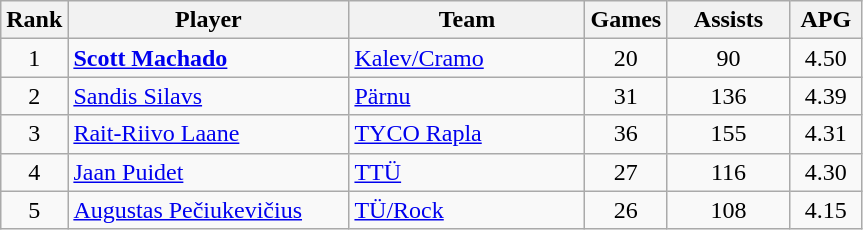<table class="wikitable sortable" style="text-align: center">
<tr>
<th>Rank</th>
<th width=180>Player</th>
<th width=150>Team</th>
<th>Games</th>
<th width=75>Assists</th>
<th width=40>APG</th>
</tr>
<tr>
<td>1</td>
<td align="left"> <strong><a href='#'>Scott Machado</a></strong></td>
<td align="left"><a href='#'>Kalev/Cramo</a></td>
<td>20</td>
<td>90</td>
<td>4.50</td>
</tr>
<tr>
<td>2</td>
<td align="left"> <a href='#'>Sandis Silavs</a></td>
<td align="left"><a href='#'>Pärnu</a></td>
<td>31</td>
<td>136</td>
<td>4.39</td>
</tr>
<tr>
<td>3</td>
<td align="left"> <a href='#'>Rait-Riivo Laane</a></td>
<td align="left"><a href='#'>TYCO Rapla</a></td>
<td>36</td>
<td>155</td>
<td>4.31</td>
</tr>
<tr>
<td>4</td>
<td align="left"> <a href='#'>Jaan Puidet</a></td>
<td align="left"><a href='#'>TTÜ</a></td>
<td>27</td>
<td>116</td>
<td>4.30</td>
</tr>
<tr>
<td>5</td>
<td align="left"> <a href='#'>Augustas Pečiukevičius</a></td>
<td align="left"><a href='#'>TÜ/Rock</a></td>
<td>26</td>
<td>108</td>
<td>4.15</td>
</tr>
</table>
